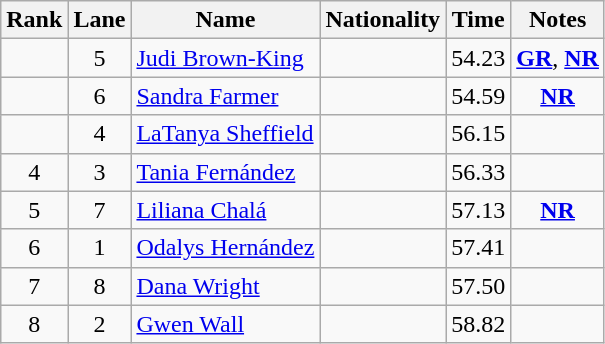<table class="wikitable sortable" style="text-align:center">
<tr>
<th>Rank</th>
<th>Lane</th>
<th>Name</th>
<th>Nationality</th>
<th>Time</th>
<th>Notes</th>
</tr>
<tr>
<td></td>
<td>5</td>
<td align=left><a href='#'>Judi Brown-King</a></td>
<td align=left></td>
<td>54.23</td>
<td><strong><a href='#'>GR</a></strong>, <strong><a href='#'>NR</a></strong></td>
</tr>
<tr>
<td></td>
<td>6</td>
<td align=left><a href='#'>Sandra Farmer</a></td>
<td align=left></td>
<td>54.59</td>
<td><strong><a href='#'>NR</a></strong></td>
</tr>
<tr>
<td></td>
<td>4</td>
<td align=left><a href='#'>LaTanya Sheffield</a></td>
<td align=left></td>
<td>56.15</td>
<td></td>
</tr>
<tr>
<td>4</td>
<td>3</td>
<td align=left><a href='#'>Tania Fernández</a></td>
<td align=left></td>
<td>56.33</td>
<td></td>
</tr>
<tr>
<td>5</td>
<td>7</td>
<td align=left><a href='#'>Liliana Chalá</a></td>
<td align=left></td>
<td>57.13</td>
<td><strong><a href='#'>NR</a></strong></td>
</tr>
<tr>
<td>6</td>
<td>1</td>
<td align=left><a href='#'>Odalys Hernández</a></td>
<td align=left></td>
<td>57.41</td>
<td></td>
</tr>
<tr>
<td>7</td>
<td>8</td>
<td align=left><a href='#'>Dana Wright</a></td>
<td align=left></td>
<td>57.50</td>
<td></td>
</tr>
<tr>
<td>8</td>
<td>2</td>
<td align=left><a href='#'>Gwen Wall</a></td>
<td align=left></td>
<td>58.82</td>
<td></td>
</tr>
</table>
